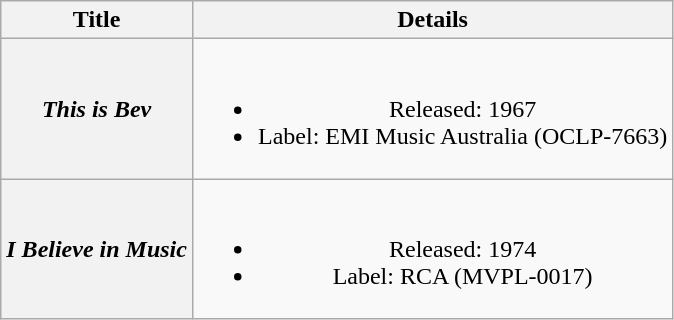<table class="wikitable plainrowheaders" style="text-align:center;" border="1">
<tr>
<th scope="col">Title</th>
<th scope="col">Details</th>
</tr>
<tr>
<th scope="row"><em>This is Bev</em></th>
<td><br><ul><li>Released: 1967</li><li>Label: EMI Music Australia (OCLP-7663)</li></ul></td>
</tr>
<tr>
<th scope="row"><em>I Believe in Music</em></th>
<td><br><ul><li>Released: 1974</li><li>Label: RCA (MVPL-0017)</li></ul></td>
</tr>
</table>
